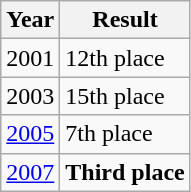<table class="wikitable">
<tr>
<th>Year</th>
<th>Result</th>
</tr>
<tr>
<td> 2001</td>
<td>12th place</td>
</tr>
<tr>
<td> 2003</td>
<td>15th place</td>
</tr>
<tr>
<td> <a href='#'>2005</a></td>
<td>7th place</td>
</tr>
<tr>
<td> <a href='#'>2007</a></td>
<td> <strong>Third place</strong></td>
</tr>
</table>
